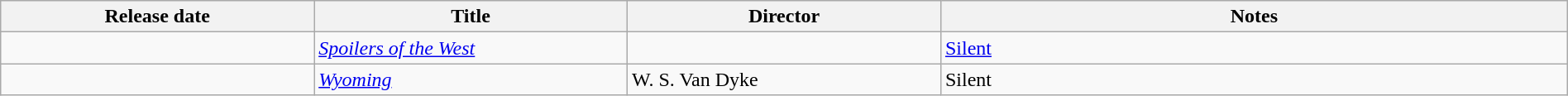<table class="wikitable sortable" width=100%>
<tr>
<th width=20%>Release date</th>
<th width=20%>Title</th>
<th width=20%>Director</th>
<th class=unsortable width=40%>Notes</th>
</tr>
<tr>
<td></td>
<td><em><a href='#'>Spoilers of the West</a></em></td>
<td></td>
<td><a href='#'>Silent</a></td>
</tr>
<tr>
<td></td>
<td><a href='#'><em>Wyoming</em></a></td>
<td>W. S. Van Dyke</td>
<td>Silent</td>
</tr>
</table>
